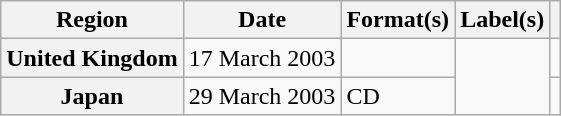<table class="wikitable plainrowheaders">
<tr>
<th scope="col">Region</th>
<th scope="col">Date</th>
<th scope="col">Format(s)</th>
<th scope="col">Label(s)</th>
<th scope="col"></th>
</tr>
<tr>
<th scope="row">United Kingdom</th>
<td>17 March 2003</td>
<td></td>
<td rowspan="2"></td>
<td></td>
</tr>
<tr>
<th scope="row">Japan</th>
<td>29 March 2003</td>
<td>CD</td>
<td></td>
</tr>
</table>
